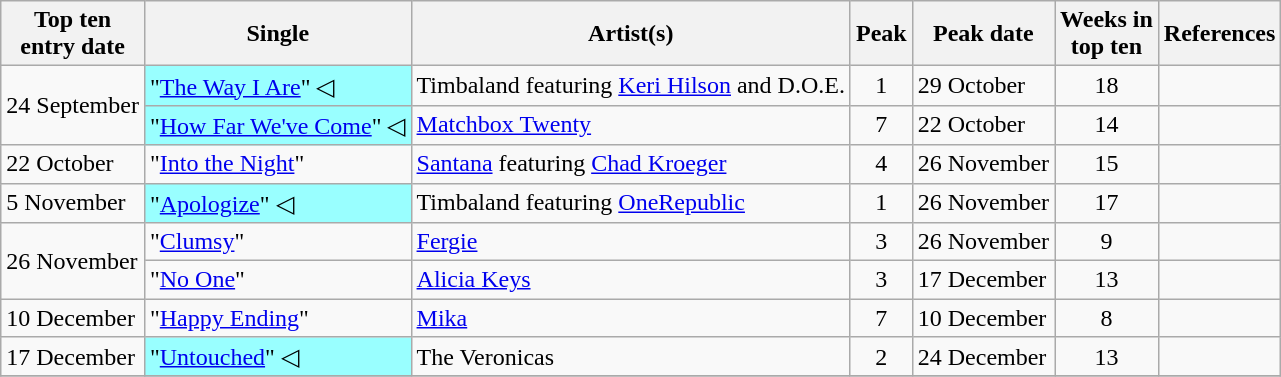<table class="wikitable sortable">
<tr>
<th>Top ten<br>entry date</th>
<th>Single</th>
<th>Artist(s)</th>
<th data-sort-type="number">Peak</th>
<th>Peak date</th>
<th data-sort-type="number">Weeks in<br>top ten</th>
<th>References</th>
</tr>
<tr>
<td rowspan=2>24 September</td>
<td style="background:#9ff;">"<a href='#'>The Way I Are</a>" ◁</td>
<td>Timbaland featuring <a href='#'>Keri Hilson</a> and D.O.E.</td>
<td style="text-align:center;">1</td>
<td>29 October</td>
<td style="text-align:center;">18</td>
<td style="text-align:center;"></td>
</tr>
<tr>
<td style="background:#9ff;">"<a href='#'>How Far We've Come</a>" ◁</td>
<td><a href='#'>Matchbox Twenty</a></td>
<td style="text-align:center;">7</td>
<td>22 October</td>
<td style="text-align:center;">14</td>
<td style="text-align:center;"></td>
</tr>
<tr>
<td>22 October</td>
<td>"<a href='#'>Into the Night</a>"</td>
<td><a href='#'>Santana</a> featuring <a href='#'>Chad Kroeger</a></td>
<td style="text-align:center;">4</td>
<td>26 November</td>
<td style="text-align:center;">15</td>
<td style="text-align:center;"></td>
</tr>
<tr>
<td>5 November</td>
<td style="background:#9ff;">"<a href='#'>Apologize</a>" ◁</td>
<td>Timbaland featuring <a href='#'>OneRepublic</a></td>
<td style="text-align:center;">1</td>
<td>26 November</td>
<td style="text-align:center;">17</td>
<td style="text-align:center;"></td>
</tr>
<tr>
<td rowspan=2>26 November</td>
<td>"<a href='#'>Clumsy</a>"</td>
<td><a href='#'>Fergie</a></td>
<td style="text-align:center;">3</td>
<td>26 November</td>
<td style="text-align:center;">9</td>
<td style="text-align:center;"></td>
</tr>
<tr>
<td>"<a href='#'>No One</a>"</td>
<td><a href='#'>Alicia Keys</a></td>
<td style="text-align:center;">3</td>
<td>17 December</td>
<td style="text-align:center;">13</td>
<td style="text-align:center;"></td>
</tr>
<tr>
<td>10 December</td>
<td>"<a href='#'>Happy Ending</a>"</td>
<td><a href='#'>Mika</a></td>
<td style="text-align:center;">7</td>
<td>10 December</td>
<td style="text-align:center;">8</td>
<td style="text-align:center;"></td>
</tr>
<tr>
<td>17 December</td>
<td style="background:#9ff;">"<a href='#'>Untouched</a>" ◁</td>
<td>The Veronicas</td>
<td style="text-align:center;">2</td>
<td>24 December</td>
<td style="text-align:center;">13</td>
<td style="text-align:center;"></td>
</tr>
<tr>
</tr>
</table>
